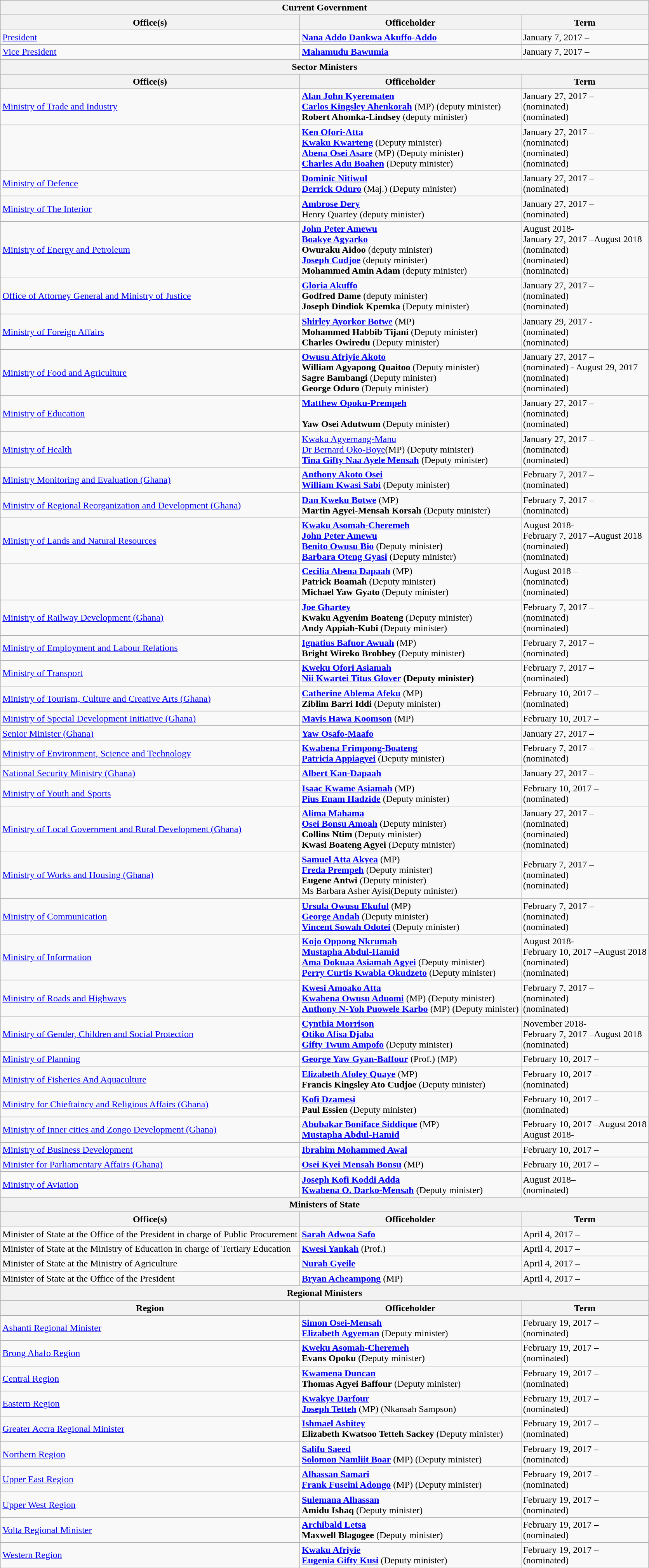<table class="wikitable">
<tr>
<th colspan=3 bgcolor=ccccff>Current Government</th>
</tr>
<tr>
<th>Office(s)</th>
<th>Officeholder</th>
<th>Term</th>
</tr>
<tr>
<td><a href='#'>President</a></td>
<td><strong><a href='#'>Nana Addo Dankwa Akuffo-Addo</a></strong></td>
<td>January 7, 2017 –</td>
</tr>
<tr>
<td><a href='#'>Vice President</a></td>
<td><strong><a href='#'>Mahamudu Bawumia</a></strong></td>
<td>January 7, 2017 –</td>
</tr>
<tr>
<th colspan=3 bgcolor=ccccff>Sector Ministers</th>
</tr>
<tr>
<th>Office(s)</th>
<th>Officeholder</th>
<th>Term<br></th>
</tr>
<tr>
<td><a href='#'>Ministry of Trade and Industry</a></td>
<td><strong><a href='#'>Alan John Kyerematen</a></strong><br><strong><a href='#'>Carlos Kingsley Ahenkorah</a></strong> (MP) (deputy minister)<br><strong>Robert Ahomka-Lindsey</strong> (deputy minister)</td>
<td>January 27, 2017 –<br>(nominated)<br>(nominated)</td>
</tr>
<tr>
<td></td>
<td><strong><a href='#'>Ken Ofori-Atta</a></strong><br><strong><a href='#'>Kwaku Kwarteng</a></strong> (Deputy minister)<br><strong><a href='#'>Abena Osei Asare</a></strong> (MP) (Deputy minister)<br><strong><a href='#'>Charles Adu Boahen</a></strong> (Deputy minister)</td>
<td>January 27, 2017 –<br>(nominated)<br>(nominated)<br>(nominated)</td>
</tr>
<tr>
<td><a href='#'>Ministry of Defence</a></td>
<td><strong><a href='#'>Dominic Nitiwul</a></strong><br><strong><a href='#'>Derrick Oduro</a></strong> (Maj.) (Deputy minister)</td>
<td>January 27, 2017 –<br>(nominated)</td>
</tr>
<tr>
<td><a href='#'>Ministry of The Interior</a></td>
<td><strong><a href='#'>Ambrose Dery</a></strong><br>Henry Quartey (deputy minister)</td>
<td>January 27, 2017 –<br>(nominated)</td>
</tr>
<tr>
<td><a href='#'>Ministry of Energy and Petroleum</a></td>
<td><strong><a href='#'>John Peter Amewu</a></strong><br><strong><a href='#'>Boakye Agyarko</a></strong> <br><strong>Owuraku Aidoo</strong> (deputy minister)<br><strong><a href='#'>Joseph Cudjoe</a></strong> (deputy minister)<br><strong>Mohammed Amin Adam</strong> (deputy minister)</td>
<td>August 2018-<br>January 27, 2017 –August 2018<br>(nominated)<br>(nominated)<br>(nominated)</td>
</tr>
<tr>
<td><a href='#'>Office of Attorney General and Ministry of Justice</a></td>
<td><strong><a href='#'>Gloria Akuffo</a></strong><br><strong>Godfred Dame</strong> (deputy minister)<br><strong>Joseph Dindiok Kpemka</strong> (Deputy minister)</td>
<td>January 27, 2017 –<br>(nominated)<br>(nominated)</td>
</tr>
<tr>
<td><a href='#'>Ministry of Foreign Affairs</a></td>
<td><strong><a href='#'>Shirley Ayorkor Botwe</a></strong> (MP)<br><strong>Mohammed Habbib Tijani</strong> (Deputy minister)<br><strong>Charles Owiredu</strong> (Deputy minister)</td>
<td>January 29, 2017 -<br>(nominated)<br>(nominated)</td>
</tr>
<tr>
<td><a href='#'>Ministry of Food and Agriculture</a></td>
<td><strong><a href='#'>Owusu Afriyie Akoto</a></strong> <br><strong>William Agyapong Quaitoo</strong> (Deputy minister)<br><strong>Sagre Bambangi</strong> (Deputy minister)<br><strong>George Oduro</strong> (Deputy minister)</td>
<td>January 27, 2017 –<br>(nominated) - August 29, 2017<br>(nominated)<br>(nominated)</td>
</tr>
<tr>
<td><a href='#'>Ministry of Education</a></td>
<td><strong><a href='#'>Matthew Opoku-Prempeh</a></strong><br><strong><br>Yaw Osei Adutwum</strong> (Deputy minister)</td>
<td>January 27, 2017 –<br>(nominated)<br>(nominated)</td>
</tr>
<tr>
<td><a href='#'>Ministry of Health</a></td>
<td><a href='#'>Kwaku Agyemang-Manu</a><br><a href='#'>Dr Bernard Oko-Boye</a>(MP) (Deputy minister)<br><strong><a href='#'>Tina Gifty Naa Ayele Mensah</a></strong> (Deputy minister)</td>
<td>January 27, 2017 –<br>(nominated)<br>(nominated)</td>
</tr>
<tr>
<td><a href='#'>Ministry Monitoring and Evaluation (Ghana)</a></td>
<td><strong><a href='#'>Anthony Akoto Osei</a></strong> <br><strong><a href='#'>William Kwasi Sabi</a></strong> (Deputy minister)</td>
<td>February 7, 2017 –<br>(nominated)</td>
</tr>
<tr>
<td><a href='#'>Ministry of Regional Reorganization and Development (Ghana)</a></td>
<td><strong><a href='#'>Dan Kweku Botwe</a></strong> (MP)<br><strong>Martin Agyei-Mensah Korsah</strong> (Deputy minister)</td>
<td>February 7, 2017 –<br>(nominated)</td>
</tr>
<tr>
<td><a href='#'>Ministry of Lands and Natural Resources</a></td>
<td><a href='#'><strong>Kwaku Asomah-Cheremeh</strong></a><br><strong><a href='#'>John Peter Amewu</a></strong><br><strong><a href='#'>Benito Owusu Bio</a></strong> (Deputy minister)<br><strong><a href='#'>Barbara Oteng Gyasi</a></strong> (Deputy minister)</td>
<td>August 2018-<br>February 7, 2017 –August 2018<br>(nominated)<br>(nominated)</td>
</tr>
<tr>
<td></td>
<td><strong><a href='#'>Cecilia Abena Dapaah</a></strong> (MP)<br><strong>Patrick Boamah</strong> (Deputy minister)<br><strong>Michael Yaw Gyato</strong> (Deputy minister)</td>
<td>August 2018 –<br>(nominated)<br>(nominated)</td>
</tr>
<tr>
<td><a href='#'>Ministry of Railway Development (Ghana)</a></td>
<td><strong><a href='#'>Joe Ghartey</a></strong><br><strong>Kwaku Agyenim Boateng</strong> (Deputy minister)<br><strong>Andy Appiah-Kubi</strong> (Deputy minister)</td>
<td>February 7, 2017 –<br>(nominated)<br>(nominated)</td>
</tr>
<tr>
<td><a href='#'>Ministry of Employment and Labour Relations</a></td>
<td><strong><a href='#'>Ignatius Bafuor Awuah</a></strong> (MP)<br><strong>Bright Wireko Brobbey</strong> (Deputy minister)</td>
<td>February 7, 2017 –<br>(nominated)</td>
</tr>
<tr>
<td><a href='#'>Ministry of Transport</a></td>
<td><a href='#'><strong>Kweku Ofori Asiamah</strong></a><strong></strong><strong><br><a href='#'>Nii Kwartei Titus Glover</a> (Deputy minister)</strong></td>
<td>February 7, 2017 –<br>(nominated)</td>
</tr>
<tr>
<td><a href='#'>Ministry of Tourism, Culture and Creative Arts (Ghana)</a></td>
<td><strong><a href='#'>Catherine Ablema Afeku</a></strong> (MP)<br><strong>Ziblim Barri Iddi</strong> (Deputy minister)</td>
<td>February 10, 2017 –<br>(nominated)</td>
</tr>
<tr>
<td><a href='#'>Ministry of Special Development Initiative (Ghana)</a></td>
<td><strong><a href='#'>Mavis Hawa Koomson</a></strong> (MP)</td>
<td>February 10, 2017 –</td>
</tr>
<tr>
<td><a href='#'>Senior Minister (Ghana)</a></td>
<td><strong><a href='#'>Yaw Osafo-Maafo</a></strong></td>
<td>January 27, 2017 –</td>
</tr>
<tr>
<td><a href='#'>Ministry of Environment, Science and Technology</a></td>
<td><strong><a href='#'>Kwabena Frimpong-Boateng</a></strong><br><strong><a href='#'>Patricia Appiagyei</a></strong> (Deputy minister)</td>
<td>February 7, 2017 –<br>(nominated)</td>
</tr>
<tr>
<td><a href='#'>National Security Ministry (Ghana)</a></td>
<td><strong><a href='#'>Albert Kan-Dapaah</a></strong></td>
<td>January 27, 2017 –</td>
</tr>
<tr>
<td><a href='#'>Ministry of Youth and Sports</a></td>
<td><strong><a href='#'>Isaac Kwame Asiamah</a></strong> (MP)<br><strong><a href='#'>Pius Enam Hadzide</a></strong> (Deputy minister)</td>
<td>February 10, 2017 –<br>(nominated)</td>
</tr>
<tr>
<td><a href='#'>Ministry of Local Government and Rural Development (Ghana)</a></td>
<td><strong><a href='#'>Alima Mahama</a></strong><br><strong><a href='#'>Osei Bonsu Amoah</a></strong> (Deputy minister)<br><strong>Collins Ntim</strong> (Deputy minister)<br><strong>Kwasi Boateng Agyei</strong> (Deputy minister)</td>
<td>January 27, 2017 –<br>(nominated)<br>(nominated)<br>(nominated)</td>
</tr>
<tr>
<td><a href='#'>Ministry of Works and Housing (Ghana)</a></td>
<td><strong><a href='#'>Samuel Atta Akyea</a></strong> (MP)<br><strong><a href='#'>Freda Prempeh</a></strong> (Deputy minister)<br><strong>Eugene Antwi</strong> (Deputy minister)<br>Ms Barbara Asher Ayisi(Deputy minister)</td>
<td>February 7, 2017 –<br>(nominated)<br>(nominated)</td>
</tr>
<tr>
<td><a href='#'>Ministry of Communication</a></td>
<td><strong><a href='#'>Ursula Owusu Ekuful</a></strong> (MP)<br><strong><a href='#'>George Andah</a></strong> (Deputy minister)<br><strong><a href='#'>Vincent Sowah Odotei</a></strong> (Deputy minister)</td>
<td>February 7, 2017 –<br>(nominated)<br>(nominated)</td>
</tr>
<tr>
<td><a href='#'>Ministry of Information</a></td>
<td><strong><a href='#'>Kojo Oppong Nkrumah</a></strong><br><strong><a href='#'>Mustapha Abdul-Hamid</a></strong><br><strong><a href='#'>Ama Dokuaa Asiamah Agyei</a></strong> (Deputy minister)<br><strong><a href='#'>Perry Curtis Kwabla Okudzeto</a></strong> (Deputy minister)</td>
<td>August 2018-<br>February 10, 2017 –August 2018<br>(nominated)<br>(nominated)<br></td>
</tr>
<tr>
<td><a href='#'>Ministry of Roads and Highways</a></td>
<td><strong><a href='#'>Kwesi Amoako Atta</a></strong><br><strong><a href='#'>Kwabena Owusu Aduomi</a></strong> (MP) (Deputy minister)<br><strong><a href='#'>Anthony N-Yoh Puowele Karbo</a></strong> (MP) (Deputy minister)</td>
<td>February 7, 2017 –<br>(nominated)<br>(nominated)</td>
</tr>
<tr>
<td><a href='#'>Ministry of Gender, Children and Social Protection</a></td>
<td><strong><a href='#'>Cynthia Morrison</a></strong><br><strong><a href='#'>Otiko Afisa Djaba</a></strong><br><strong><a href='#'>Gifty Twum Ampofo</a></strong> (Deputy minister)</td>
<td>November 2018-<br>February 7, 2017 –August 2018<br>(nominated)</td>
</tr>
<tr>
<td><a href='#'>Ministry of Planning</a></td>
<td><strong><a href='#'>George Yaw Gyan-Baffour</a></strong> (Prof.) (MP)</td>
<td>February 10, 2017 –</td>
</tr>
<tr>
<td><a href='#'>Ministry of Fisheries And Aquaculture</a></td>
<td><strong><a href='#'>Elizabeth Afoley Quaye</a></strong> (MP)<br><strong>Francis Kingsley Ato Cudjoe</strong> (Deputy minister)</td>
<td>February 10, 2017 –<br>(nominated)</td>
</tr>
<tr>
<td><a href='#'>Ministry for Chieftaincy and Religious Affairs (Ghana)</a></td>
<td><strong><a href='#'>Kofi Dzamesi</a></strong><br><strong>Paul Essien</strong> (Deputy minister)</td>
<td>February 10, 2017 –<br>(nominated)</td>
</tr>
<tr>
<td><a href='#'>Ministry of Inner cities and Zongo Development (Ghana)</a></td>
<td><strong><a href='#'>Abubakar Boniface Siddique</a></strong> (MP)<br><strong><a href='#'>Mustapha Abdul-Hamid</a></strong></td>
<td>February 10, 2017 –August 2018<br>August 2018-</td>
</tr>
<tr>
<td><a href='#'>Ministry of Business Development</a></td>
<td><strong><a href='#'>Ibrahim Mohammed Awal</a></strong></td>
<td>February 10, 2017 –</td>
</tr>
<tr Afua Asabea Asare - Special Advisor>
<td><a href='#'>Minister for Parliamentary Affairs (Ghana)</a></td>
<td><strong><a href='#'>Osei Kyei Mensah Bonsu</a></strong> (MP)</td>
<td>February 10, 2017 –</td>
</tr>
<tr>
<td><a href='#'>Ministry of Aviation</a></td>
<td><strong><a href='#'>Joseph Kofi Koddi Adda</a></strong><br><strong><a href='#'>Kwabena O. Darko-Mensah</a></strong> (Deputy minister)</td>
<td>August 2018–<br>(nominated)</td>
</tr>
<tr>
<th colspan=3 bgcolor=ccccff>Ministers of State</th>
</tr>
<tr>
<th>Office(s)</th>
<th>Officeholder</th>
<th>Term</th>
</tr>
<tr>
<td>Minister of State at the Office of the President in charge of Public Procurement</td>
<td><strong><a href='#'>Sarah Adwoa Safo</a></strong></td>
<td>April 4, 2017 –</td>
</tr>
<tr>
<td>Minister of State at the Ministry of Education in charge of Tertiary Education</td>
<td><strong><a href='#'>Kwesi Yankah</a></strong> (Prof.)</td>
<td>April 4, 2017 –</td>
</tr>
<tr>
<td>Minister of State at the Ministry of Agriculture</td>
<td><strong><a href='#'>Nurah Gyeile</a></strong></td>
<td>April 4, 2017 –</td>
</tr>
<tr>
<td>Minister of State at the Office of the President</td>
<td><strong><a href='#'>Bryan Acheampong</a></strong> (MP)</td>
<td>April 4, 2017 –</td>
</tr>
<tr>
<th colspan=3 bgcolor=ccccff>Regional Ministers</th>
</tr>
<tr>
<th>Region</th>
<th>Officeholder</th>
<th>Term</th>
</tr>
<tr>
<td><a href='#'>Ashanti Regional Minister</a></td>
<td><strong><a href='#'>Simon Osei-Mensah</a></strong><br><strong><a href='#'>Elizabeth Agyeman</a></strong> (Deputy minister)</td>
<td>February 19, 2017 –<br>(nominated)</td>
</tr>
<tr>
<td><a href='#'>Brong Ahafo Region</a></td>
<td><strong><a href='#'>Kweku Asomah-Cheremeh</a></strong><br><strong>Evans Opoku</strong> (Deputy minister)</td>
<td>February 19, 2017 –<br>(nominated)</td>
</tr>
<tr>
<td><a href='#'>Central Region</a></td>
<td><strong><a href='#'>Kwamena Duncan</a></strong><br><strong>Thomas Agyei Baffour</strong> (Deputy minister)</td>
<td>February 19, 2017 –<br>(nominated)</td>
</tr>
<tr>
<td><a href='#'>Eastern Region</a></td>
<td><strong><a href='#'>Kwakye Darfour</a></strong><br><strong><a href='#'>Joseph Tetteh</a></strong> (MP) (Nkansah Sampson)</td>
<td>February 19, 2017 –<br>(nominated)</td>
</tr>
<tr>
<td><a href='#'>Greater Accra Regional Minister</a></td>
<td><strong><a href='#'>Ishmael Ashitey</a></strong><br><strong>Elizabeth Kwatsoo Tetteh Sackey</strong> (Deputy minister)</td>
<td>February 19, 2017 –<br>(nominated)</td>
</tr>
<tr>
<td><a href='#'>Northern Region</a></td>
<td><strong><a href='#'>Salifu Saeed</a></strong><br><strong><a href='#'>Solomon Namliit Boar</a></strong> (MP) (Deputy minister)</td>
<td>February 19, 2017 –<br>(nominated)</td>
</tr>
<tr>
<td><a href='#'>Upper East Region</a></td>
<td><strong><a href='#'>Alhassan Samari</a></strong><br><strong><a href='#'>Frank Fuseini Adongo</a></strong> (MP) (Deputy minister)</td>
<td>February 19, 2017 –<br>(nominated)</td>
</tr>
<tr>
<td><a href='#'>Upper West Region</a></td>
<td><strong><a href='#'>Sulemana Alhassan</a></strong><br><strong>Amidu Ishaq</strong> (Deputy minister)</td>
<td>February 19, 2017 –<br>(nominated)</td>
</tr>
<tr>
<td><a href='#'>Volta Regional Minister</a></td>
<td><strong><a href='#'>Archibald Letsa</a></strong><br><strong>Maxwell Blagogee</strong> (Deputy minister)</td>
<td>February 19, 2017 –<br>(nominated)</td>
</tr>
<tr>
<td><a href='#'>Western Region</a></td>
<td><strong><a href='#'>Kwaku Afriyie</a></strong><br><strong><a href='#'>Eugenia Gifty Kusi</a></strong> (Deputy minister)</td>
<td>February 19, 2017 –<br>(nominated)</td>
</tr>
<tr>
</tr>
</table>
